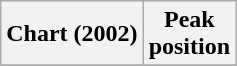<table class="wikitable sortable plainrowheaders" style="text-align:center">
<tr>
<th scope="col">Chart (2002)</th>
<th scope="col">Peak<br>position</th>
</tr>
<tr>
</tr>
</table>
